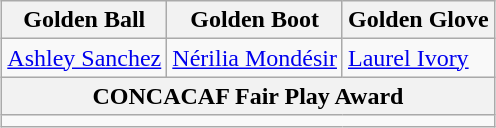<table class="wikitable" style="margin:auto">
<tr>
<th>Golden Ball</th>
<th>Golden Boot</th>
<th>Golden Glove</th>
</tr>
<tr>
<td> <a href='#'>Ashley Sanchez</a></td>
<td> <a href='#'>Nérilia Mondésir</a></td>
<td> <a href='#'>Laurel Ivory</a></td>
</tr>
<tr>
<th colspan="3">CONCACAF Fair Play Award</th>
</tr>
<tr>
<td colspan="3" style="text-align:center;"></td>
</tr>
</table>
